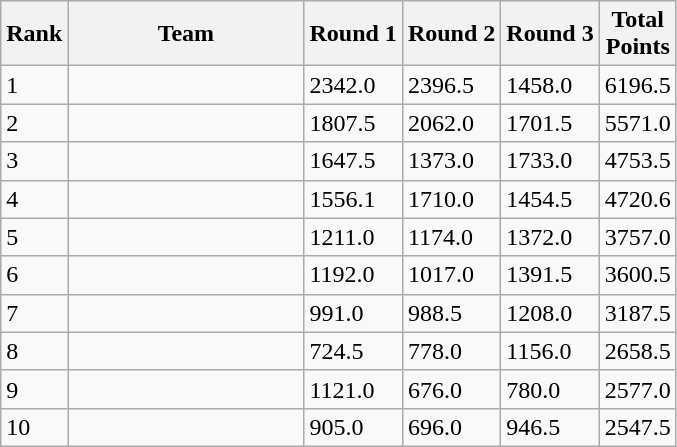<table class="wikitable sortable">
<tr>
<th width=20>Rank</th>
<th width=150>Team</th>
<th width=40>Round 1</th>
<th width=40>Round 2</th>
<th width=40>Round 3</th>
<th width=40>Total Points</th>
</tr>
<tr>
<td>1</td>
<td></td>
<td>2342.0</td>
<td>2396.5</td>
<td>1458.0</td>
<td>6196.5</td>
</tr>
<tr>
<td>2</td>
<td></td>
<td>1807.5</td>
<td>2062.0</td>
<td>1701.5</td>
<td>5571.0</td>
</tr>
<tr>
<td>3</td>
<td></td>
<td>1647.5</td>
<td>1373.0</td>
<td>1733.0</td>
<td>4753.5</td>
</tr>
<tr>
<td>4</td>
<td></td>
<td>1556.1</td>
<td>1710.0</td>
<td>1454.5</td>
<td>4720.6</td>
</tr>
<tr>
<td>5</td>
<td></td>
<td>1211.0</td>
<td>1174.0</td>
<td>1372.0</td>
<td>3757.0</td>
</tr>
<tr>
<td>6</td>
<td></td>
<td>1192.0</td>
<td>1017.0</td>
<td>1391.5</td>
<td>3600.5</td>
</tr>
<tr>
<td>7</td>
<td></td>
<td>991.0</td>
<td>988.5</td>
<td>1208.0</td>
<td>3187.5</td>
</tr>
<tr>
<td>8</td>
<td></td>
<td>724.5</td>
<td>778.0</td>
<td>1156.0</td>
<td>2658.5</td>
</tr>
<tr>
<td>9</td>
<td></td>
<td>1121.0</td>
<td>676.0</td>
<td>780.0</td>
<td>2577.0</td>
</tr>
<tr>
<td>10</td>
<td></td>
<td>905.0</td>
<td>696.0</td>
<td>946.5</td>
<td>2547.5</td>
</tr>
</table>
